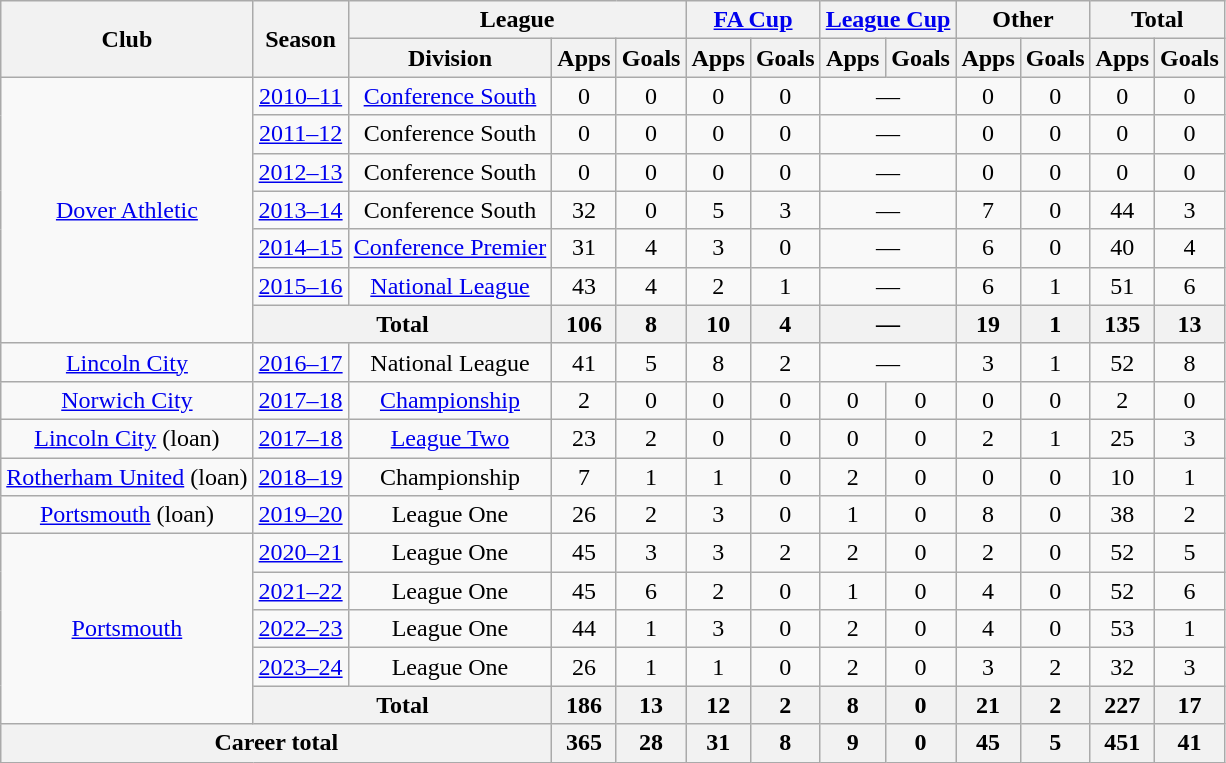<table class="wikitable" style="text-align:center">
<tr>
<th rowspan=2>Club</th>
<th rowspan=2>Season</th>
<th colspan=3>League</th>
<th colspan=2><a href='#'>FA Cup</a></th>
<th colspan=2><a href='#'>League Cup</a></th>
<th colspan=2>Other</th>
<th colspan=2>Total</th>
</tr>
<tr>
<th>Division</th>
<th>Apps</th>
<th>Goals</th>
<th>Apps</th>
<th>Goals</th>
<th>Apps</th>
<th>Goals</th>
<th>Apps</th>
<th>Goals</th>
<th>Apps</th>
<th>Goals</th>
</tr>
<tr>
<td rowspan=7><a href='#'>Dover Athletic</a></td>
<td><a href='#'>2010–11</a></td>
<td><a href='#'>Conference South</a></td>
<td>0</td>
<td>0</td>
<td>0</td>
<td>0</td>
<td colspan=2>—</td>
<td>0</td>
<td>0</td>
<td>0</td>
<td>0</td>
</tr>
<tr>
<td><a href='#'>2011–12</a></td>
<td>Conference South</td>
<td>0</td>
<td>0</td>
<td>0</td>
<td>0</td>
<td colspan=2>—</td>
<td>0</td>
<td>0</td>
<td>0</td>
<td>0</td>
</tr>
<tr>
<td><a href='#'>2012–13</a></td>
<td>Conference South</td>
<td>0</td>
<td>0</td>
<td>0</td>
<td>0</td>
<td colspan=2>—</td>
<td>0</td>
<td>0</td>
<td>0</td>
<td>0</td>
</tr>
<tr>
<td><a href='#'>2013–14</a></td>
<td>Conference South</td>
<td>32</td>
<td>0</td>
<td>5</td>
<td>3</td>
<td colspan=2>—</td>
<td>7</td>
<td>0</td>
<td>44</td>
<td>3</td>
</tr>
<tr>
<td><a href='#'>2014–15</a></td>
<td><a href='#'>Conference Premier</a></td>
<td>31</td>
<td>4</td>
<td>3</td>
<td>0</td>
<td colspan=2>—</td>
<td>6</td>
<td>0</td>
<td>40</td>
<td>4</td>
</tr>
<tr>
<td><a href='#'>2015–16</a></td>
<td><a href='#'>National League</a></td>
<td>43</td>
<td>4</td>
<td>2</td>
<td>1</td>
<td colspan=2>—</td>
<td>6</td>
<td>1</td>
<td>51</td>
<td>6</td>
</tr>
<tr>
<th colspan=2>Total</th>
<th>106</th>
<th>8</th>
<th>10</th>
<th>4</th>
<th colspan=2>—</th>
<th>19</th>
<th>1</th>
<th>135</th>
<th>13</th>
</tr>
<tr>
<td><a href='#'>Lincoln City</a></td>
<td><a href='#'>2016–17</a></td>
<td>National League</td>
<td>41</td>
<td>5</td>
<td>8</td>
<td>2</td>
<td colspan=2>—</td>
<td>3</td>
<td>1</td>
<td>52</td>
<td>8</td>
</tr>
<tr>
<td><a href='#'>Norwich City</a></td>
<td><a href='#'>2017–18</a></td>
<td><a href='#'>Championship</a></td>
<td>2</td>
<td>0</td>
<td>0</td>
<td>0</td>
<td>0</td>
<td>0</td>
<td>0</td>
<td>0</td>
<td>2</td>
<td>0</td>
</tr>
<tr>
<td><a href='#'>Lincoln City</a> (loan)</td>
<td><a href='#'>2017–18</a></td>
<td><a href='#'>League Two</a></td>
<td>23</td>
<td>2</td>
<td>0</td>
<td>0</td>
<td>0</td>
<td>0</td>
<td>2</td>
<td>1</td>
<td>25</td>
<td>3</td>
</tr>
<tr>
<td><a href='#'>Rotherham United</a> (loan)</td>
<td><a href='#'>2018–19</a></td>
<td>Championship</td>
<td>7</td>
<td>1</td>
<td>1</td>
<td>0</td>
<td>2</td>
<td>0</td>
<td>0</td>
<td>0</td>
<td>10</td>
<td>1</td>
</tr>
<tr>
<td><a href='#'>Portsmouth</a> (loan)</td>
<td><a href='#'>2019–20</a></td>
<td>League One</td>
<td>26</td>
<td>2</td>
<td>3</td>
<td>0</td>
<td>1</td>
<td>0</td>
<td>8</td>
<td>0</td>
<td>38</td>
<td>2</td>
</tr>
<tr>
<td rowspan=5><a href='#'>Portsmouth</a></td>
<td><a href='#'>2020–21</a></td>
<td>League One</td>
<td>45</td>
<td>3</td>
<td>3</td>
<td>2</td>
<td>2</td>
<td>0</td>
<td>2</td>
<td>0</td>
<td>52</td>
<td>5</td>
</tr>
<tr>
<td><a href='#'>2021–22</a></td>
<td>League One</td>
<td>45</td>
<td>6</td>
<td>2</td>
<td>0</td>
<td>1</td>
<td>0</td>
<td>4</td>
<td>0</td>
<td>52</td>
<td>6</td>
</tr>
<tr>
<td><a href='#'>2022–23</a></td>
<td>League One</td>
<td>44</td>
<td>1</td>
<td>3</td>
<td>0</td>
<td>2</td>
<td>0</td>
<td>4</td>
<td>0</td>
<td>53</td>
<td>1</td>
</tr>
<tr>
<td><a href='#'>2023–24</a></td>
<td>League One</td>
<td>26</td>
<td>1</td>
<td>1</td>
<td>0</td>
<td>2</td>
<td>0</td>
<td>3</td>
<td>2</td>
<td>32</td>
<td>3</td>
</tr>
<tr>
<th colspan=2>Total</th>
<th>186</th>
<th>13</th>
<th>12</th>
<th>2</th>
<th>8</th>
<th>0</th>
<th>21</th>
<th>2</th>
<th>227</th>
<th>17</th>
</tr>
<tr>
<th colspan=3>Career total</th>
<th>365</th>
<th>28</th>
<th>31</th>
<th>8</th>
<th>9</th>
<th>0</th>
<th>45</th>
<th>5</th>
<th>451</th>
<th>41</th>
</tr>
</table>
